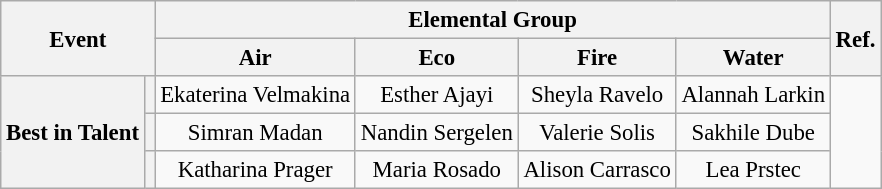<table class="wikitable" style="font-size: 95%;">
<tr>
<th colspan="2" rowspan="2" scope="row">Event</th>
<th colspan="4">Elemental Group</th>
<th rowspan="2" scope="row">Ref.</th>
</tr>
<tr>
<th>Air</th>
<th>Eco</th>
<th>Fire</th>
<th>Water</th>
</tr>
<tr>
<th rowspan="3">Best in Talent</th>
<th></th>
<td align="center">Ekaterina Velmakina<br></td>
<td align="center">Esther Ajayi<br></td>
<td align="center">Sheyla Ravelo<br></td>
<td align="center">Alannah Larkin<br></td>
<td rowspan="3"><br><br><br></td>
</tr>
<tr>
<th></th>
<td align="center">Simran Madan<br></td>
<td align="center">Nandin Sergelen<br></td>
<td align="center">Valerie Solis<br></td>
<td align="center">Sakhile Dube<br></td>
</tr>
<tr>
<th></th>
<td align="center">Katharina Prager<br></td>
<td align="center">Maria Rosado<br></td>
<td align="center">Alison Carrasco<br></td>
<td align="center">Lea Prstec<br></td>
</tr>
</table>
